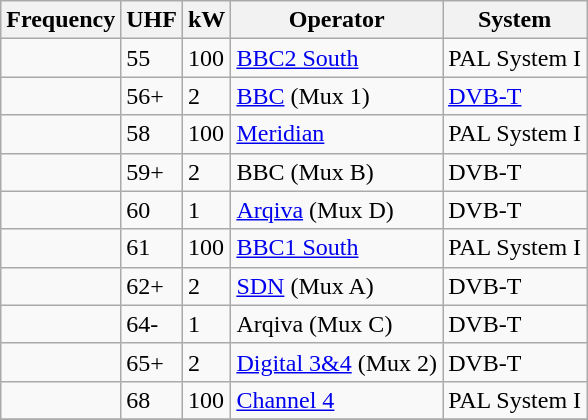<table class="wikitable sortable">
<tr>
<th>Frequency</th>
<th>UHF</th>
<th>kW</th>
<th>Operator</th>
<th>System</th>
</tr>
<tr>
<td></td>
<td>55</td>
<td>100</td>
<td><a href='#'>BBC2 South</a></td>
<td>PAL System I</td>
</tr>
<tr>
<td></td>
<td>56+</td>
<td>2</td>
<td><a href='#'>BBC</a> (Mux 1)</td>
<td><a href='#'>DVB-T</a></td>
</tr>
<tr>
<td></td>
<td>58</td>
<td>100</td>
<td><a href='#'>Meridian</a></td>
<td>PAL System I</td>
</tr>
<tr>
<td></td>
<td>59+</td>
<td>2</td>
<td>BBC (Mux B)</td>
<td>DVB-T</td>
</tr>
<tr>
<td></td>
<td>60</td>
<td>1</td>
<td><a href='#'>Arqiva</a> (Mux D)</td>
<td>DVB-T</td>
</tr>
<tr>
<td></td>
<td>61</td>
<td>100</td>
<td><a href='#'>BBC1 South</a></td>
<td>PAL System I</td>
</tr>
<tr>
<td></td>
<td>62+</td>
<td>2</td>
<td><a href='#'>SDN</a> (Mux A)</td>
<td>DVB-T</td>
</tr>
<tr>
<td></td>
<td>64-</td>
<td>1</td>
<td>Arqiva (Mux C)</td>
<td>DVB-T</td>
</tr>
<tr>
<td></td>
<td>65+</td>
<td>2</td>
<td><a href='#'>Digital 3&4</a> (Mux 2)</td>
<td>DVB-T</td>
</tr>
<tr>
<td></td>
<td>68</td>
<td>100</td>
<td><a href='#'>Channel 4</a></td>
<td>PAL System I</td>
</tr>
<tr>
</tr>
</table>
